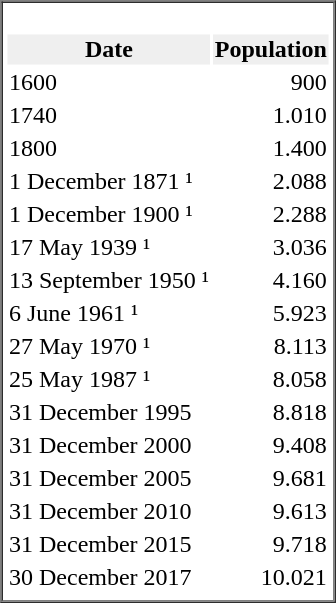<table cellspacing="0" border="1">
<tr>
<td valign="top"><br><table>
<tr>
<th style="background:#EFEFEF;">Date</th>
<th style="background:#EFEFEF;">Population</th>
</tr>
<tr>
<td>1600</td>
<td align="right">900</td>
</tr>
<tr>
<td>1740</td>
<td align="right">1.010</td>
</tr>
<tr>
<td>1800</td>
<td align="right">1.400</td>
</tr>
<tr>
<td>1 December 1871 ¹</td>
<td align="right">2.088</td>
</tr>
<tr>
<td>1 December 1900 ¹</td>
<td align="right">2.288</td>
</tr>
<tr>
<td>17 May 1939 ¹</td>
<td align="right">3.036</td>
</tr>
<tr>
<td>13 September 1950 ¹</td>
<td align="right">4.160</td>
</tr>
<tr>
<td>6 June 1961 ¹</td>
<td align="right">5.923</td>
</tr>
<tr>
<td>27 May 1970 ¹</td>
<td align="right">8.113</td>
</tr>
<tr>
<td>25 May 1987 ¹</td>
<td align="right">8.058</td>
</tr>
<tr>
<td>31 December 1995</td>
<td align="right">8.818</td>
</tr>
<tr>
<td>31 December 2000</td>
<td align="right">9.408</td>
</tr>
<tr>
<td>31 December 2005</td>
<td align="right">9.681</td>
</tr>
<tr>
<td>31 December 2010</td>
<td align="right">9.613</td>
</tr>
<tr>
<td>31 December 2015</td>
<td align="right">9.718</td>
</tr>
<tr>
<td>30 December 2017</td>
<td align="right">10.021</td>
</tr>
<tr>
</tr>
</table>
</td>
</tr>
</table>
